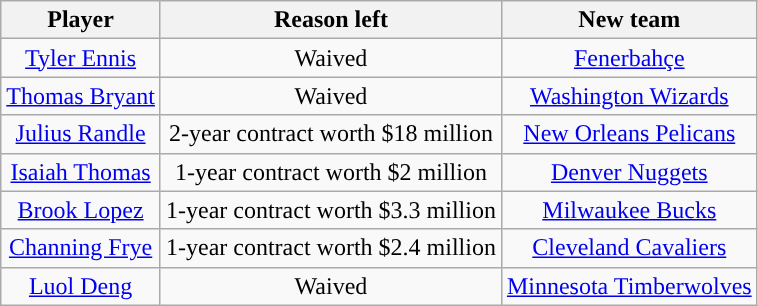<table class="wikitable sortable sortable" style="text-align: center">
<tr>
<th>Player</th>
<th>Reason left</th>
<th>New team</th>
</tr>
<tr style="text-align: center">
<td><a href='#'>Tyler Ennis</a></td>
<td>Waived</td>
<td> <a href='#'>Fenerbahçe</a></td>
</tr>
<tr style="text-align: center">
<td><a href='#'>Thomas Bryant</a></td>
<td>Waived</td>
<td><a href='#'>Washington Wizards</a></td>
</tr>
<tr style="text-align: center">
<td><a href='#'>Julius Randle</a></td>
<td>2-year contract worth $18 million</td>
<td><a href='#'>New Orleans Pelicans</a></td>
</tr>
<tr style="text-align: center">
<td><a href='#'>Isaiah Thomas</a></td>
<td>1-year contract worth $2 million</td>
<td><a href='#'>Denver Nuggets</a></td>
</tr>
<tr style="text-align: center">
<td><a href='#'>Brook Lopez</a></td>
<td>1-year contract worth $3.3 million</td>
<td><a href='#'>Milwaukee Bucks</a></td>
</tr>
<tr style="text-align: center">
<td><a href='#'>Channing Frye</a></td>
<td>1-year contract worth $2.4 million</td>
<td><a href='#'>Cleveland Cavaliers</a></td>
</tr>
<tr style="text-align: center">
<td><a href='#'>Luol Deng</a></td>
<td>Waived</td>
<td><a href='#'>Minnesota Timberwolves</a></td>
</tr>
</table>
